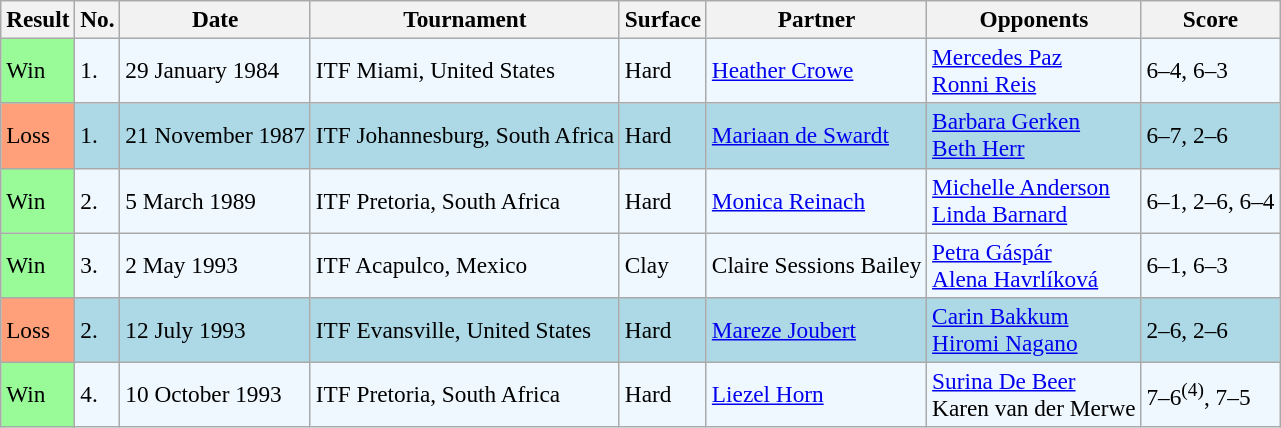<table class="sortable wikitable" style=font-size:97%>
<tr>
<th>Result</th>
<th>No.</th>
<th>Date</th>
<th>Tournament</th>
<th>Surface</th>
<th>Partner</th>
<th>Opponents</th>
<th class="unsortable">Score</th>
</tr>
<tr style="background:#f0f8ff;">
<td style="background:#98fb98;">Win</td>
<td>1.</td>
<td>29 January 1984</td>
<td>ITF Miami, United States</td>
<td>Hard</td>
<td> <a href='#'>Heather Crowe</a></td>
<td> <a href='#'>Mercedes Paz</a> <br>  <a href='#'>Ronni Reis</a></td>
<td>6–4, 6–3</td>
</tr>
<tr bgcolor=lightblue>
<td style="background:#ffa07a;">Loss</td>
<td>1.</td>
<td>21 November 1987</td>
<td>ITF Johannesburg, South Africa</td>
<td>Hard</td>
<td> <a href='#'>Mariaan de Swardt</a></td>
<td> <a href='#'>Barbara Gerken</a> <br>  <a href='#'>Beth Herr</a></td>
<td>6–7, 2–6</td>
</tr>
<tr style="background:#f0f8ff;">
<td style="background:#98fb98;">Win</td>
<td>2.</td>
<td>5 March 1989</td>
<td>ITF Pretoria, South Africa</td>
<td>Hard</td>
<td> <a href='#'>Monica Reinach</a></td>
<td> <a href='#'>Michelle Anderson</a> <br>  <a href='#'>Linda Barnard</a></td>
<td>6–1, 2–6, 6–4</td>
</tr>
<tr style="background:#f0f8ff;">
<td style="background:#98fb98;">Win</td>
<td>3.</td>
<td>2 May 1993</td>
<td>ITF Acapulco, Mexico</td>
<td>Clay</td>
<td> Claire Sessions Bailey</td>
<td> <a href='#'>Petra Gáspár</a> <br>  <a href='#'>Alena Havrlíková</a></td>
<td>6–1, 6–3</td>
</tr>
<tr style="background:lightblue;">
<td style="background:#ffa07a;">Loss</td>
<td>2.</td>
<td>12 July 1993</td>
<td>ITF Evansville, United States</td>
<td>Hard</td>
<td> <a href='#'>Mareze Joubert</a></td>
<td> <a href='#'>Carin Bakkum</a> <br>  <a href='#'>Hiromi Nagano</a></td>
<td>2–6, 2–6</td>
</tr>
<tr style="background:#f0f8ff;">
<td style="background:#98fb98;">Win</td>
<td>4.</td>
<td>10 October 1993</td>
<td>ITF Pretoria, South Africa</td>
<td>Hard</td>
<td> <a href='#'>Liezel Horn</a></td>
<td> <a href='#'>Surina De Beer</a> <br>  Karen van der Merwe</td>
<td>7–6<sup>(4)</sup>, 7–5</td>
</tr>
</table>
